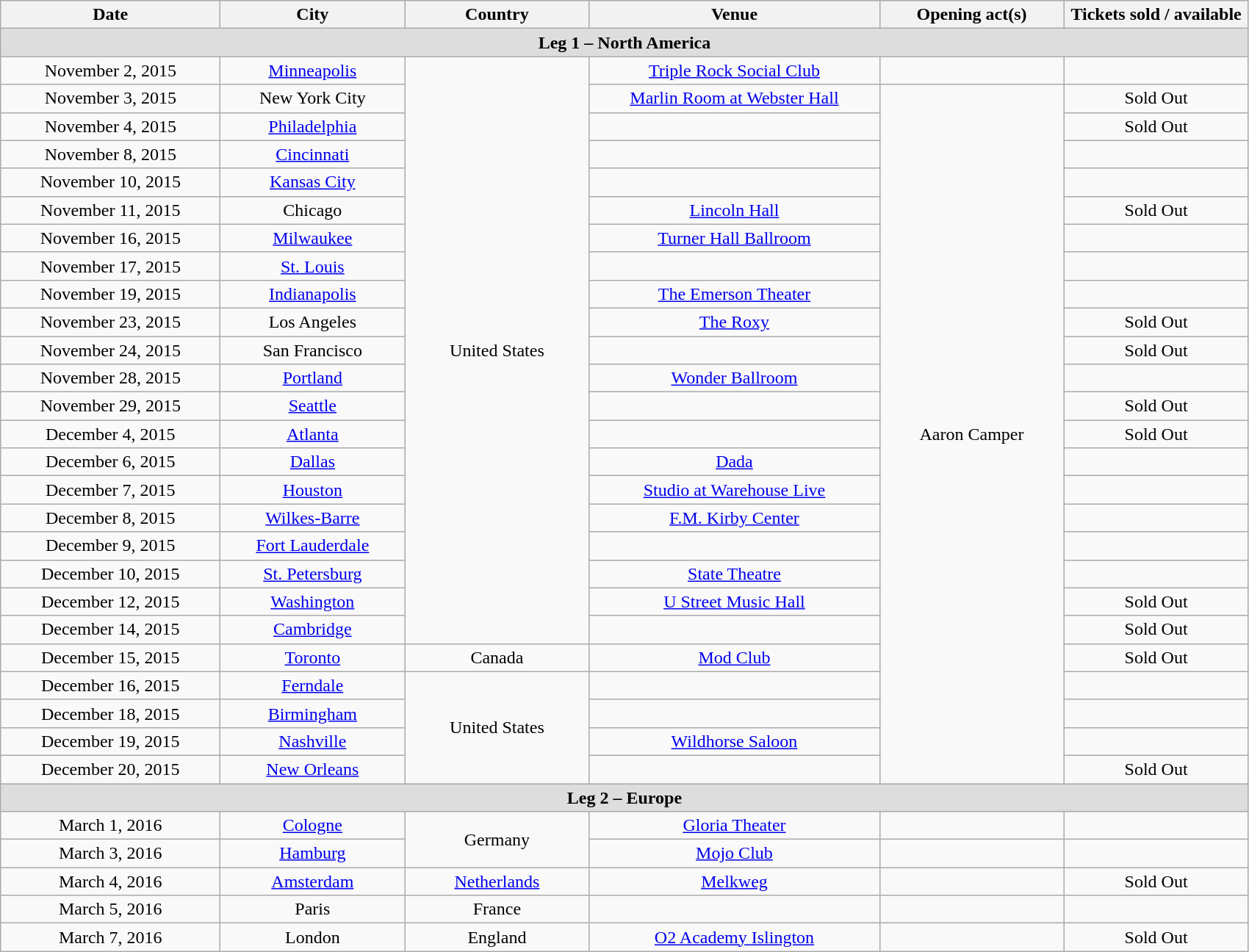<table class="wikitable" style="text-align:center;">
<tr>
<th scope="col" style="width:12em;">Date</th>
<th scope="col" style="width:10em;">City</th>
<th scope="col" style="width:10em;">Country</th>
<th scope="col" style="width:16em;">Venue</th>
<th scope="col" style="width:10em;">Opening act(s)</th>
<th scope="col" style="width:10em;">Tickets sold / available</th>
</tr>
<tr style="background:#ddd;">
<td colspan="7"><strong>Leg 1 – North America</strong></td>
</tr>
<tr>
<td>November 2, 2015</td>
<td><a href='#'>Minneapolis</a></td>
<td rowspan="21">United States</td>
<td><a href='#'>Triple Rock Social Club</a></td>
<td></td>
<td></td>
</tr>
<tr>
<td>November 3, 2015</td>
<td>New York City</td>
<td><a href='#'>Marlin Room at Webster Hall</a></td>
<td rowspan="25">Aaron Camper</td>
<td>Sold Out</td>
</tr>
<tr>
<td>November 4, 2015</td>
<td><a href='#'>Philadelphia</a></td>
<td></td>
<td>Sold Out</td>
</tr>
<tr>
<td>November 8, 2015</td>
<td><a href='#'>Cincinnati</a></td>
<td></td>
<td></td>
</tr>
<tr>
<td>November 10, 2015</td>
<td><a href='#'>Kansas City</a></td>
<td></td>
<td></td>
</tr>
<tr>
<td>November 11, 2015</td>
<td>Chicago</td>
<td><a href='#'>Lincoln Hall</a></td>
<td>Sold Out</td>
</tr>
<tr>
<td>November 16, 2015</td>
<td><a href='#'>Milwaukee</a></td>
<td><a href='#'>Turner Hall Ballroom</a></td>
<td></td>
</tr>
<tr>
<td>November 17, 2015</td>
<td><a href='#'>St. Louis</a></td>
<td></td>
<td></td>
</tr>
<tr>
<td>November 19, 2015</td>
<td><a href='#'>Indianapolis</a></td>
<td><a href='#'>The Emerson Theater</a></td>
<td></td>
</tr>
<tr>
<td>November 23, 2015</td>
<td>Los Angeles</td>
<td><a href='#'>The Roxy</a></td>
<td>Sold Out</td>
</tr>
<tr>
<td>November 24, 2015</td>
<td>San Francisco</td>
<td></td>
<td>Sold Out</td>
</tr>
<tr>
<td>November 28, 2015</td>
<td><a href='#'>Portland</a></td>
<td><a href='#'>Wonder Ballroom</a></td>
<td></td>
</tr>
<tr>
<td>November 29, 2015</td>
<td><a href='#'>Seattle</a></td>
<td></td>
<td>Sold Out</td>
</tr>
<tr>
<td>December 4, 2015</td>
<td><a href='#'>Atlanta</a></td>
<td></td>
<td>Sold Out</td>
</tr>
<tr>
<td>December 6, 2015</td>
<td><a href='#'>Dallas</a></td>
<td><a href='#'>Dada</a></td>
<td></td>
</tr>
<tr>
<td>December 7, 2015</td>
<td><a href='#'>Houston</a></td>
<td><a href='#'>Studio at Warehouse Live</a></td>
<td></td>
</tr>
<tr>
<td>December 8, 2015 </td>
<td><a href='#'>Wilkes-Barre</a></td>
<td><a href='#'>F.M. Kirby Center</a></td>
<td></td>
</tr>
<tr>
<td>December 9, 2015</td>
<td><a href='#'>Fort Lauderdale</a></td>
<td></td>
<td></td>
</tr>
<tr>
<td>December 10, 2015</td>
<td><a href='#'>St. Petersburg</a></td>
<td><a href='#'>State Theatre</a></td>
<td></td>
</tr>
<tr>
<td>December 12, 2015</td>
<td><a href='#'>Washington</a></td>
<td><a href='#'>U Street Music Hall</a></td>
<td>Sold Out</td>
</tr>
<tr>
<td>December 14, 2015</td>
<td><a href='#'>Cambridge</a></td>
<td></td>
<td>Sold Out</td>
</tr>
<tr>
<td>December 15, 2015</td>
<td><a href='#'>Toronto</a></td>
<td>Canada</td>
<td><a href='#'>Mod Club</a></td>
<td>Sold Out</td>
</tr>
<tr>
<td>December 16, 2015</td>
<td><a href='#'>Ferndale</a></td>
<td rowspan="4">United States</td>
<td></td>
<td></td>
</tr>
<tr>
<td>December 18, 2015 </td>
<td><a href='#'>Birmingham</a></td>
<td></td>
<td></td>
</tr>
<tr>
<td>December 19, 2015 </td>
<td><a href='#'>Nashville</a></td>
<td><a href='#'>Wildhorse Saloon</a></td>
<td></td>
</tr>
<tr>
<td>December 20, 2015</td>
<td><a href='#'>New Orleans</a></td>
<td></td>
<td>Sold Out</td>
</tr>
<tr style="background:#ddd;">
<td colspan="7"><strong>Leg 2 – Europe</strong></td>
</tr>
<tr>
<td>March 1, 2016</td>
<td><a href='#'>Cologne</a></td>
<td rowspan="2">Germany</td>
<td><a href='#'>Gloria Theater</a></td>
<td></td>
<td></td>
</tr>
<tr>
<td>March 3, 2016</td>
<td><a href='#'>Hamburg</a></td>
<td><a href='#'>Mojo Club</a></td>
<td></td>
<td></td>
</tr>
<tr>
<td>March 4, 2016</td>
<td><a href='#'>Amsterdam</a></td>
<td rowspan="1"><a href='#'>Netherlands</a></td>
<td><a href='#'>Melkweg</a></td>
<td></td>
<td>Sold Out</td>
</tr>
<tr>
<td>March 5, 2016</td>
<td>Paris</td>
<td rowspan="1">France</td>
<td></td>
<td></td>
<td></td>
</tr>
<tr>
<td>March 7, 2016</td>
<td>London</td>
<td>England</td>
<td><a href='#'>O2 Academy Islington</a></td>
<td></td>
<td>Sold Out</td>
</tr>
</table>
